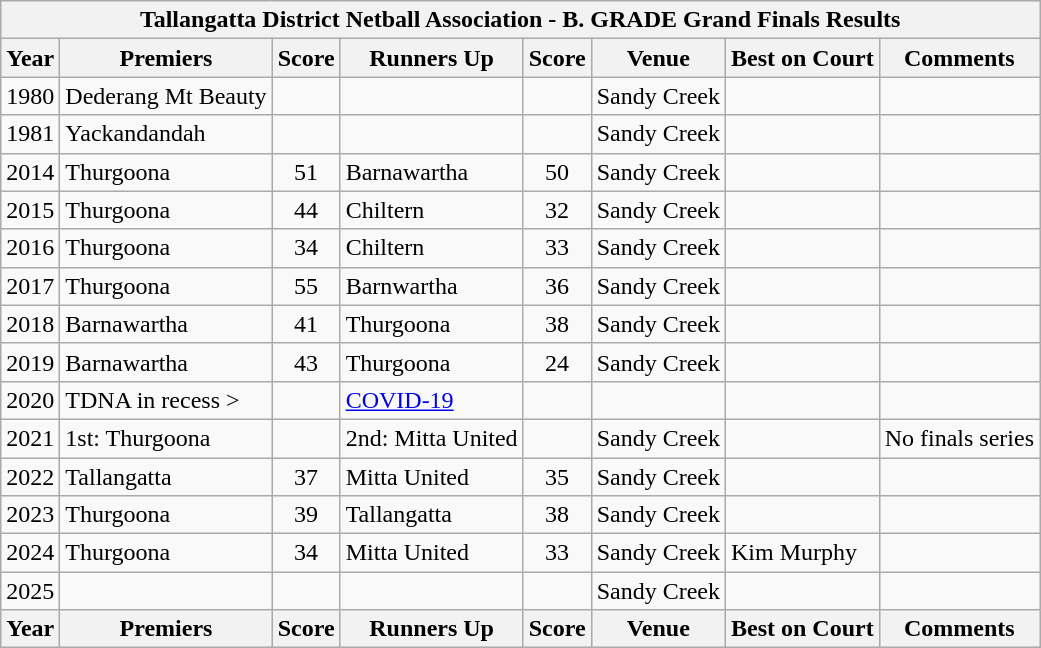<table class="wikitable collapsible collapsed">
<tr>
<th colspan="8" align="center">Tallangatta District Netball Association - <strong>B. GRADE</strong> Grand Finals Results</th>
</tr>
<tr>
<th>Year</th>
<th><span><strong>Premiers</strong></span></th>
<th>Score</th>
<th>Runners Up</th>
<th>Score</th>
<th>Venue</th>
<th>Best on Court</th>
<th>Comments</th>
</tr>
<tr>
<td>1980</td>
<td>Dederang Mt Beauty</td>
<td align=center></td>
<td></td>
<td align=center></td>
<td>Sandy Creek</td>
<td></td>
<td></td>
</tr>
<tr>
<td>1981</td>
<td>Yackandandah</td>
<td align=center></td>
<td></td>
<td align=center></td>
<td>Sandy Creek</td>
<td></td>
<td></td>
</tr>
<tr>
<td>2014</td>
<td>Thurgoona</td>
<td align=center>51</td>
<td>Barnawartha</td>
<td align=center>50</td>
<td>Sandy Creek</td>
<td></td>
<td></td>
</tr>
<tr>
<td>2015</td>
<td>Thurgoona</td>
<td align=center>44</td>
<td>Chiltern</td>
<td align=center>32</td>
<td>Sandy Creek</td>
<td></td>
<td></td>
</tr>
<tr>
<td>2016</td>
<td>Thurgoona</td>
<td align=center>34</td>
<td>Chiltern</td>
<td align=center>33</td>
<td>Sandy Creek</td>
<td></td>
<td></td>
</tr>
<tr>
<td>2017</td>
<td>Thurgoona</td>
<td align=center>55</td>
<td>Barnwartha</td>
<td align=center>36</td>
<td>Sandy Creek</td>
<td></td>
<td></td>
</tr>
<tr>
<td>2018</td>
<td>Barnawartha</td>
<td align=center>41</td>
<td>Thurgoona</td>
<td align=center>38</td>
<td>Sandy Creek</td>
<td></td>
<td></td>
</tr>
<tr>
<td>2019</td>
<td>Barnawartha</td>
<td align=center>43</td>
<td>Thurgoona</td>
<td align=center>24</td>
<td>Sandy Creek</td>
<td></td>
<td></td>
</tr>
<tr>
<td>2020</td>
<td>TDNA in recess ></td>
<td align=center></td>
<td><a href='#'>COVID-19</a></td>
<td align=center></td>
<td></td>
<td></td>
<td></td>
</tr>
<tr>
<td>2021</td>
<td>1st: Thurgoona</td>
<td align=center></td>
<td>2nd: Mitta United</td>
<td align=center></td>
<td>Sandy Creek</td>
<td></td>
<td>No finals series</td>
</tr>
<tr>
<td>2022</td>
<td>Tallangatta</td>
<td align=center>37</td>
<td>Mitta United</td>
<td align=center>35</td>
<td>Sandy Creek</td>
<td></td>
<td></td>
</tr>
<tr>
<td>2023</td>
<td>Thurgoona</td>
<td align=center>39</td>
<td>Tallangatta</td>
<td align=center>38</td>
<td>Sandy Creek</td>
<td></td>
<td></td>
</tr>
<tr>
<td>2024</td>
<td>Thurgoona</td>
<td align=center>34</td>
<td>Mitta United</td>
<td align=center>33</td>
<td>Sandy Creek</td>
<td>Kim Murphy</td>
<td></td>
</tr>
<tr>
<td>2025</td>
<td></td>
<td align=center></td>
<td></td>
<td align=center></td>
<td>Sandy Creek</td>
<td></td>
<td></td>
</tr>
<tr>
<th>Year</th>
<th><span><strong>Premiers</strong></span></th>
<th>Score</th>
<th>Runners Up</th>
<th>Score</th>
<th>Venue</th>
<th>Best on Court</th>
<th>Comments</th>
</tr>
</table>
